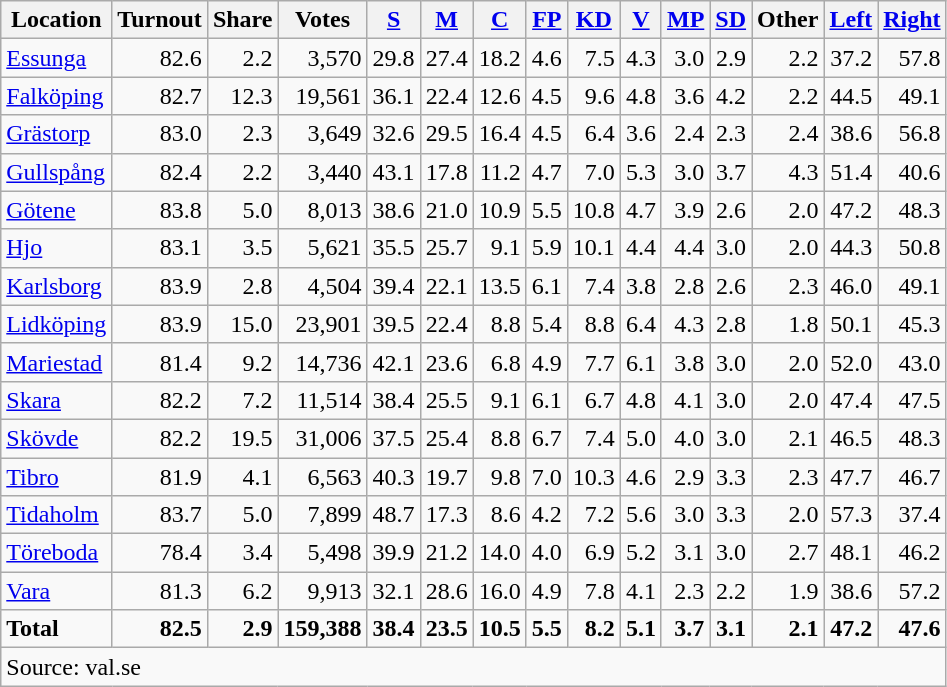<table class="wikitable sortable" style=text-align:right>
<tr>
<th>Location</th>
<th>Turnout</th>
<th>Share</th>
<th>Votes</th>
<th><a href='#'>S</a></th>
<th><a href='#'>M</a></th>
<th><a href='#'>C</a></th>
<th><a href='#'>FP</a></th>
<th><a href='#'>KD</a></th>
<th><a href='#'>V</a></th>
<th><a href='#'>MP</a></th>
<th><a href='#'>SD</a></th>
<th>Other</th>
<th><a href='#'>Left</a></th>
<th><a href='#'>Right</a></th>
</tr>
<tr>
<td align=left><a href='#'>Essunga</a></td>
<td>82.6</td>
<td>2.2</td>
<td>3,570</td>
<td>29.8</td>
<td>27.4</td>
<td>18.2</td>
<td>4.6</td>
<td>7.5</td>
<td>4.3</td>
<td>3.0</td>
<td>2.9</td>
<td>2.2</td>
<td>37.2</td>
<td>57.8</td>
</tr>
<tr>
<td align=left><a href='#'>Falköping</a></td>
<td>82.7</td>
<td>12.3</td>
<td>19,561</td>
<td>36.1</td>
<td>22.4</td>
<td>12.6</td>
<td>4.5</td>
<td>9.6</td>
<td>4.8</td>
<td>3.6</td>
<td>4.2</td>
<td>2.2</td>
<td>44.5</td>
<td>49.1</td>
</tr>
<tr>
<td align=left><a href='#'>Grästorp</a></td>
<td>83.0</td>
<td>2.3</td>
<td>3,649</td>
<td>32.6</td>
<td>29.5</td>
<td>16.4</td>
<td>4.5</td>
<td>6.4</td>
<td>3.6</td>
<td>2.4</td>
<td>2.3</td>
<td>2.4</td>
<td>38.6</td>
<td>56.8</td>
</tr>
<tr>
<td align=left><a href='#'>Gullspång</a></td>
<td>82.4</td>
<td>2.2</td>
<td>3,440</td>
<td>43.1</td>
<td>17.8</td>
<td>11.2</td>
<td>4.7</td>
<td>7.0</td>
<td>5.3</td>
<td>3.0</td>
<td>3.7</td>
<td>4.3</td>
<td>51.4</td>
<td>40.6</td>
</tr>
<tr>
<td align=left><a href='#'>Götene</a></td>
<td>83.8</td>
<td>5.0</td>
<td>8,013</td>
<td>38.6</td>
<td>21.0</td>
<td>10.9</td>
<td>5.5</td>
<td>10.8</td>
<td>4.7</td>
<td>3.9</td>
<td>2.6</td>
<td>2.0</td>
<td>47.2</td>
<td>48.3</td>
</tr>
<tr>
<td align=left><a href='#'>Hjo</a></td>
<td>83.1</td>
<td>3.5</td>
<td>5,621</td>
<td>35.5</td>
<td>25.7</td>
<td>9.1</td>
<td>5.9</td>
<td>10.1</td>
<td>4.4</td>
<td>4.4</td>
<td>3.0</td>
<td>2.0</td>
<td>44.3</td>
<td>50.8</td>
</tr>
<tr>
<td align=left><a href='#'>Karlsborg</a></td>
<td>83.9</td>
<td>2.8</td>
<td>4,504</td>
<td>39.4</td>
<td>22.1</td>
<td>13.5</td>
<td>6.1</td>
<td>7.4</td>
<td>3.8</td>
<td>2.8</td>
<td>2.6</td>
<td>2.3</td>
<td>46.0</td>
<td>49.1</td>
</tr>
<tr>
<td align=left><a href='#'>Lidköping</a></td>
<td>83.9</td>
<td>15.0</td>
<td>23,901</td>
<td>39.5</td>
<td>22.4</td>
<td>8.8</td>
<td>5.4</td>
<td>8.8</td>
<td>6.4</td>
<td>4.3</td>
<td>2.8</td>
<td>1.8</td>
<td>50.1</td>
<td>45.3</td>
</tr>
<tr>
<td align=left><a href='#'>Mariestad</a></td>
<td>81.4</td>
<td>9.2</td>
<td>14,736</td>
<td>42.1</td>
<td>23.6</td>
<td>6.8</td>
<td>4.9</td>
<td>7.7</td>
<td>6.1</td>
<td>3.8</td>
<td>3.0</td>
<td>2.0</td>
<td>52.0</td>
<td>43.0</td>
</tr>
<tr>
<td align=left><a href='#'>Skara</a></td>
<td>82.2</td>
<td>7.2</td>
<td>11,514</td>
<td>38.4</td>
<td>25.5</td>
<td>9.1</td>
<td>6.1</td>
<td>6.7</td>
<td>4.8</td>
<td>4.1</td>
<td>3.0</td>
<td>2.0</td>
<td>47.4</td>
<td>47.5</td>
</tr>
<tr>
<td align=left><a href='#'>Skövde</a></td>
<td>82.2</td>
<td>19.5</td>
<td>31,006</td>
<td>37.5</td>
<td>25.4</td>
<td>8.8</td>
<td>6.7</td>
<td>7.4</td>
<td>5.0</td>
<td>4.0</td>
<td>3.0</td>
<td>2.1</td>
<td>46.5</td>
<td>48.3</td>
</tr>
<tr>
<td align=left><a href='#'>Tibro</a></td>
<td>81.9</td>
<td>4.1</td>
<td>6,563</td>
<td>40.3</td>
<td>19.7</td>
<td>9.8</td>
<td>7.0</td>
<td>10.3</td>
<td>4.6</td>
<td>2.9</td>
<td>3.3</td>
<td>2.3</td>
<td>47.7</td>
<td>46.7</td>
</tr>
<tr>
<td align=left><a href='#'>Tidaholm</a></td>
<td>83.7</td>
<td>5.0</td>
<td>7,899</td>
<td>48.7</td>
<td>17.3</td>
<td>8.6</td>
<td>4.2</td>
<td>7.2</td>
<td>5.6</td>
<td>3.0</td>
<td>3.3</td>
<td>2.0</td>
<td>57.3</td>
<td>37.4</td>
</tr>
<tr>
<td align=left><a href='#'>Töreboda</a></td>
<td>78.4</td>
<td>3.4</td>
<td>5,498</td>
<td>39.9</td>
<td>21.2</td>
<td>14.0</td>
<td>4.0</td>
<td>6.9</td>
<td>5.2</td>
<td>3.1</td>
<td>3.0</td>
<td>2.7</td>
<td>48.1</td>
<td>46.2</td>
</tr>
<tr>
<td align=left><a href='#'>Vara</a></td>
<td>81.3</td>
<td>6.2</td>
<td>9,913</td>
<td>32.1</td>
<td>28.6</td>
<td>16.0</td>
<td>4.9</td>
<td>7.8</td>
<td>4.1</td>
<td>2.3</td>
<td>2.2</td>
<td>1.9</td>
<td>38.6</td>
<td>57.2</td>
</tr>
<tr>
<td align=left><strong>Total</strong></td>
<td><strong>82.5</strong></td>
<td><strong>2.9</strong></td>
<td><strong>159,388</strong></td>
<td><strong>38.4</strong></td>
<td><strong>23.5</strong></td>
<td><strong>10.5</strong></td>
<td><strong>5.5</strong></td>
<td><strong>8.2</strong></td>
<td><strong>5.1</strong></td>
<td><strong>3.7</strong></td>
<td><strong>3.1</strong></td>
<td><strong>2.1</strong></td>
<td><strong>47.2</strong></td>
<td><strong>47.6</strong></td>
</tr>
<tr>
<td align=left colspan=15>Source: val.se </td>
</tr>
</table>
